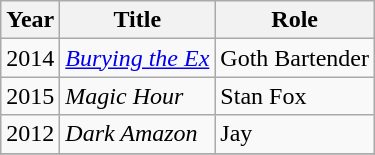<table class="wikitable sortable">
<tr>
<th>Year</th>
<th>Title</th>
<th>Role</th>
</tr>
<tr>
<td>2014</td>
<td><em><a href='#'>Burying the Ex</a></em></td>
<td>Goth Bartender</td>
</tr>
<tr>
<td>2015</td>
<td><em>Magic Hour</em></td>
<td>Stan Fox</td>
</tr>
<tr>
<td>2012</td>
<td><em>Dark Amazon</em></td>
<td>Jay</td>
</tr>
<tr>
</tr>
</table>
